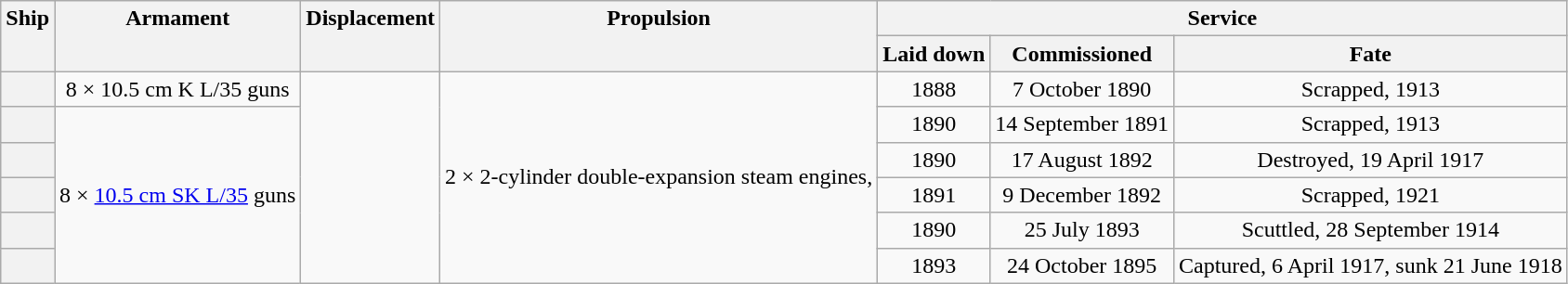<table class="wikitable plainrowheaders" style="text-align: center;">
<tr valign="top">
<th scope="col" rowspan="2">Ship</th>
<th scope="col" rowspan="2">Armament</th>
<th scope="col" rowspan="2">Displacement</th>
<th scope="col" rowspan="2">Propulsion</th>
<th scope="col" colspan="3">Service</th>
</tr>
<tr valign="top">
<th scope="col">Laid down</th>
<th scope="col">Commissioned</th>
<th scope="col">Fate</th>
</tr>
<tr valign="center">
<th scope="row"></th>
<td>8 × 10.5 cm K L/35 guns</td>
<td rowspan="6"></td>
<td rowspan="6">2 × 2-cylinder double-expansion steam engines, </td>
<td>1888</td>
<td>7 October 1890</td>
<td>Scrapped, 1913</td>
</tr>
<tr valign="center">
<th scope="row"></th>
<td rowspan="5">8 × <a href='#'>10.5 cm SK L/35</a> guns</td>
<td>1890</td>
<td>14 September 1891</td>
<td>Scrapped, 1913</td>
</tr>
<tr valign="center">
<th scope="row"></th>
<td>1890</td>
<td>17 August 1892</td>
<td>Destroyed, 19 April 1917</td>
</tr>
<tr valign="center">
<th scope="row"></th>
<td>1891</td>
<td>9 December 1892</td>
<td>Scrapped, 1921</td>
</tr>
<tr valign="center">
<th scope="row"></th>
<td>1890</td>
<td>25 July 1893</td>
<td>Scuttled, 28 September 1914</td>
</tr>
<tr valign="center">
<th scope="row"></th>
<td>1893</td>
<td>24 October 1895</td>
<td>Captured, 6 April 1917, sunk 21 June 1918</td>
</tr>
</table>
